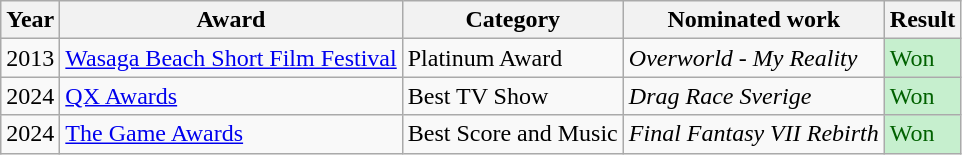<table class="wikitable sortable">
<tr>
<th style="background-color:#f2f2f2;">Year</th>
<th style="background-color:#f2f2f2;">Award</th>
<th style="background-color:#f2f2f2;">Category</th>
<th style="background-color:#f2f2f2;">Nominated work</th>
<th style="background-color:#f2f2f2;">Result</th>
</tr>
<tr>
<td>2013</td>
<td><a href='#'>Wasaga Beach Short Film Festival</a></td>
<td>Platinum Award</td>
<td><em>Overworld - My Reality</em></td>
<td style="background-color:#c6efce; color:#006100;">Won</td>
</tr>
<tr>
<td>2024</td>
<td><a href='#'>QX Awards</a></td>
<td>Best TV Show</td>
<td><em>Drag Race Sverige</em></td>
<td style="background-color:#c6efce; color:#006100;">Won</td>
</tr>
<tr>
<td>2024</td>
<td><a href='#'>The Game Awards</a></td>
<td>Best Score and Music</td>
<td><em>Final Fantasy VII Rebirth</em></td>
<td style="background-color:#c6efce; color:#006100;">Won</td>
</tr>
</table>
